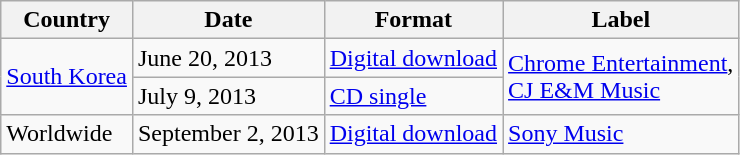<table class="wikitable plainrowheaders">
<tr>
<th scope="col">Country</th>
<th>Date</th>
<th>Format</th>
<th>Label</th>
</tr>
<tr>
<td rowspan="2"><a href='#'>South Korea</a></td>
<td>June 20, 2013</td>
<td><a href='#'>Digital download</a></td>
<td rowspan="2"><a href='#'>Chrome Entertainment</a>, <br><a href='#'>CJ E&M Music</a></td>
</tr>
<tr>
<td>July 9, 2013</td>
<td><a href='#'>CD single</a></td>
</tr>
<tr>
<td>Worldwide</td>
<td>September 2, 2013</td>
<td><a href='#'>Digital download</a></td>
<td><a href='#'>Sony Music</a></td>
</tr>
</table>
